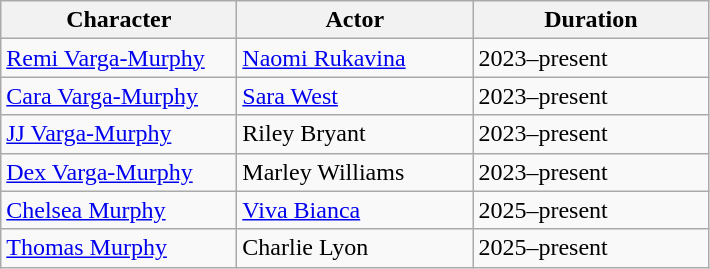<table class="wikitable">
<tr>
<th style="width:150px;">Character</th>
<th style="width:150px;">Actor</th>
<th style="width:150px;">Duration</th>
</tr>
<tr>
<td><a href='#'>Remi Varga-Murphy</a></td>
<td><a href='#'>Naomi Rukavina</a></td>
<td>2023–present</td>
</tr>
<tr>
<td><a href='#'>Cara Varga-Murphy</a></td>
<td><a href='#'>Sara West</a></td>
<td>2023–present</td>
</tr>
<tr>
<td><a href='#'>JJ Varga-Murphy</a></td>
<td>Riley Bryant</td>
<td>2023–present</td>
</tr>
<tr>
<td><a href='#'>Dex Varga-Murphy</a></td>
<td>Marley Williams</td>
<td>2023–present</td>
</tr>
<tr>
<td><a href='#'>Chelsea Murphy</a></td>
<td><a href='#'>Viva Bianca</a></td>
<td>2025–present</td>
</tr>
<tr>
<td><a href='#'>Thomas Murphy</a></td>
<td>Charlie Lyon</td>
<td>2025–present</td>
</tr>
</table>
